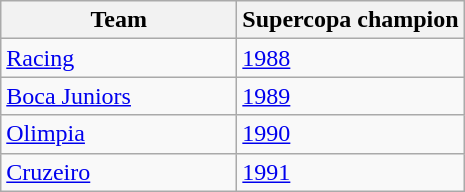<table class="wikitable">
<tr>
<th width=150px>Team</th>
<th>Supercopa champion</th>
</tr>
<tr>
<td> <a href='#'>Racing</a></td>
<td><a href='#'>1988</a></td>
</tr>
<tr>
<td> <a href='#'>Boca Juniors</a></td>
<td><a href='#'>1989</a></td>
</tr>
<tr>
<td> <a href='#'>Olimpia</a></td>
<td><a href='#'>1990</a></td>
</tr>
<tr>
<td> <a href='#'>Cruzeiro</a></td>
<td><a href='#'>1991</a></td>
</tr>
</table>
